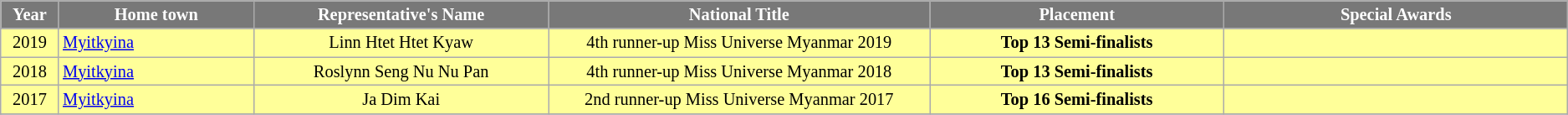<table class="wikitable " style="font-size: 85%; text-align:center">
<tr>
<th width="40" style="background-color:#787878;color:#FFFFFF;">Year</th>
<th width="150" style="background-color:#787878;color:#FFFFFF;">Home town</th>
<th width="230" style="background-color:#787878;color:#FFFFFF;">Representative's Name</th>
<th width="300" style="background-color:#787878;color:#FFFFFF;">National Title</th>
<th width="230" style="background-color:#787878;color:#FFFFFF;">Placement</th>
<th width="270" style="background-color:#787878;color:#FFFFFF;">Special Awards</th>
</tr>
<tr>
</tr>
<tr style="background-color:#FFFF99; ">
<td>2019</td>
<td align=left> <a href='#'>Myitkyina</a></td>
<td>Linn Htet Htet Kyaw</td>
<td>4th runner-up Miss Universe Myanmar 2019</td>
<td><strong>Top 13 Semi-finalists</strong></td>
<td style="background:;"></td>
</tr>
<tr style="background-color:#FFFF99; ">
<td>2018</td>
<td align=left> <a href='#'>Myitkyina</a></td>
<td>Roslynn Seng Nu Nu Pan</td>
<td>4th runner-up Miss Universe Myanmar 2018</td>
<td><strong>Top 13 Semi-finalists</strong></td>
<td style="background:;"></td>
</tr>
<tr style="background-color:#FFFF99; ">
<td>2017</td>
<td align=left> <a href='#'>Myitkyina</a></td>
<td>Ja Dim Kai</td>
<td>2nd runner-up Miss Universe Myanmar 2017</td>
<td><strong>Top 16 Semi-finalists</strong></td>
<td style="background:;"></td>
</tr>
<tr>
</tr>
</table>
